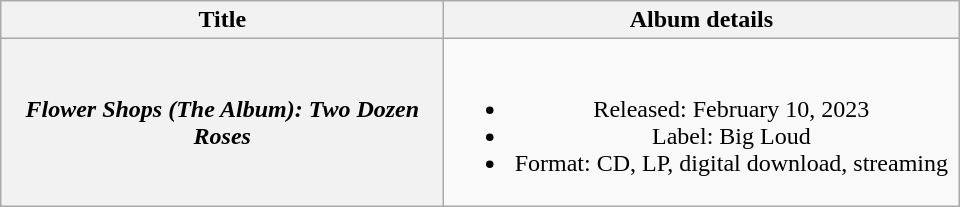<table class="wikitable plainrowheaders" style="text-align:center;">
<tr>
<th scope="col" style="width:18em;">Title</th>
<th scope="col" style="width:21em;">Album details</th>
</tr>
<tr>
<th scope="row"><em>Flower Shops (The Album): Two Dozen Roses</em></th>
<td><br><ul><li>Released: February 10, 2023</li><li>Label: Big Loud</li><li>Format: CD, LP, digital download, streaming</li></ul></td>
</tr>
</table>
